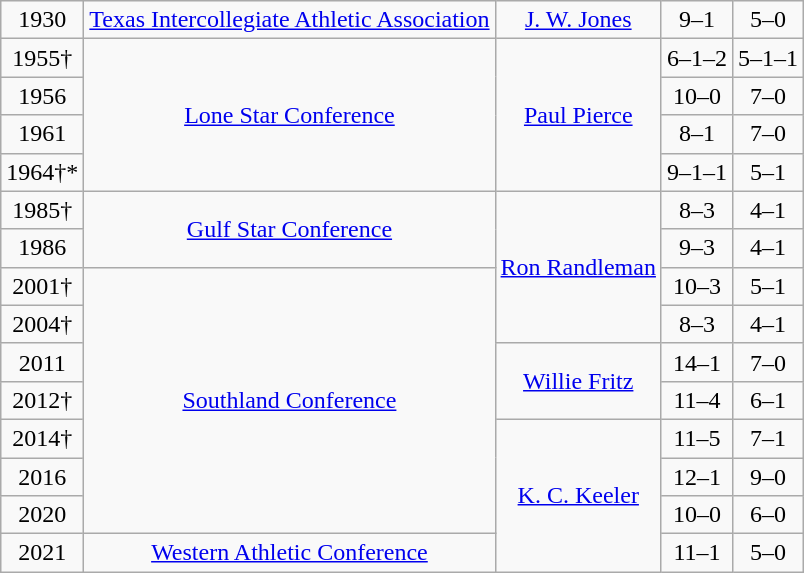<table class="wikitable" style="text-align:center">
<tr>
<td>1930</td>
<td><a href='#'>Texas Intercollegiate Athletic Association</a></td>
<td><a href='#'>J. W. Jones</a></td>
<td>9–1</td>
<td>5–0</td>
</tr>
<tr align="center">
<td>1955†</td>
<td rowspan="4"><a href='#'>Lone Star Conference</a></td>
<td rowspan="4"><a href='#'>Paul Pierce</a></td>
<td>6–1–2</td>
<td>5–1–1</td>
</tr>
<tr align="center">
<td>1956</td>
<td>10–0</td>
<td>7–0</td>
</tr>
<tr align="center">
<td>1961</td>
<td>8–1</td>
<td>7–0</td>
</tr>
<tr align="center">
<td>1964†*</td>
<td>9–1–1</td>
<td>5–1</td>
</tr>
<tr align="center">
<td>1985†</td>
<td rowspan="2"><a href='#'>Gulf Star Conference</a></td>
<td rowspan="4"><a href='#'>Ron Randleman</a></td>
<td>8–3</td>
<td>4–1</td>
</tr>
<tr align="center">
<td>1986</td>
<td>9–3</td>
<td>4–1</td>
</tr>
<tr align="center">
<td>2001†</td>
<td rowspan="7"><a href='#'>Southland Conference</a></td>
<td>10–3</td>
<td>5–1</td>
</tr>
<tr align="center">
<td>2004†</td>
<td>8–3</td>
<td>4–1</td>
</tr>
<tr align="center">
<td>2011</td>
<td rowspan="2"><a href='#'>Willie Fritz</a></td>
<td>14–1</td>
<td>7–0</td>
</tr>
<tr align="center">
<td>2012†</td>
<td>11–4</td>
<td>6–1</td>
</tr>
<tr align="center">
<td>2014†</td>
<td rowspan="4"><a href='#'>K. C. Keeler</a></td>
<td>11–5</td>
<td>7–1</td>
</tr>
<tr align="center">
<td>2016</td>
<td>12–1</td>
<td>9–0</td>
</tr>
<tr align="center">
<td>2020</td>
<td>10–0</td>
<td>6–0</td>
</tr>
<tr align="center">
<td>2021</td>
<td><a href='#'>Western Athletic Conference</a></td>
<td>11–1</td>
<td>5–0</td>
</tr>
</table>
